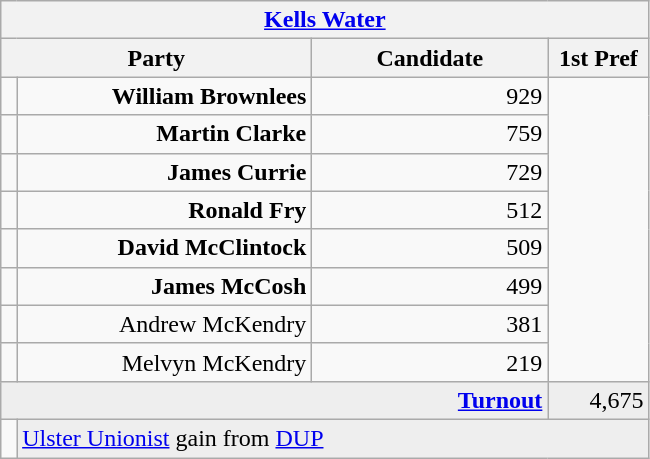<table class="wikitable">
<tr>
<th colspan="4" align="center"><a href='#'>Kells Water</a></th>
</tr>
<tr>
<th colspan="2" align="center" width=200>Party</th>
<th width=150>Candidate</th>
<th width=60>1st Pref</th>
</tr>
<tr>
<td></td>
<td align="right"><strong>William Brownlees</strong></td>
<td align="right">929</td>
</tr>
<tr>
<td></td>
<td align="right"><strong>Martin Clarke</strong></td>
<td align="right">759</td>
</tr>
<tr>
<td></td>
<td align="right"><strong>James Currie</strong></td>
<td align="right">729</td>
</tr>
<tr>
<td></td>
<td align="right"><strong>Ronald Fry</strong></td>
<td align="right">512</td>
</tr>
<tr>
<td></td>
<td align="right"><strong>David McClintock</strong></td>
<td align="right">509</td>
</tr>
<tr>
<td></td>
<td align="right"><strong>James McCosh</strong></td>
<td align="right">499</td>
</tr>
<tr>
<td></td>
<td align="right">Andrew McKendry</td>
<td align="right">381</td>
</tr>
<tr>
<td></td>
<td align="right">Melvyn McKendry</td>
<td align="right">219</td>
</tr>
<tr bgcolor="EEEEEE">
<td colspan=3 align="right"><strong><a href='#'>Turnout</a></strong></td>
<td align="right">4,675</td>
</tr>
<tr>
<td bgcolor=></td>
<td colspan=3 bgcolor="EEEEEE"><a href='#'>Ulster Unionist</a> gain from <a href='#'>DUP</a></td>
</tr>
</table>
